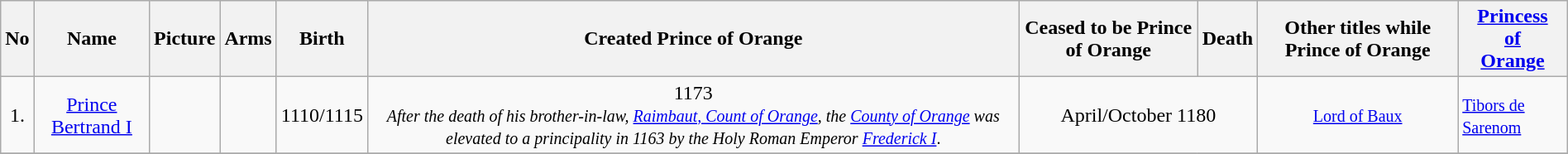<table width=100% class="wikitable">
<tr>
<th>No</th>
<th>Name</th>
<th>Picture</th>
<th>Arms</th>
<th>Birth</th>
<th>Created Prince of Orange</th>
<th>Ceased to be Prince of Orange</th>
<th>Death</th>
<th>Other titles while Prince of Orange</th>
<th><a href='#'>Princess<br>of<br>Orange</a></th>
</tr>
<tr>
<td align="center">1.</td>
<td align="center"><a href='#'>Prince Bertrand I</a></td>
<td align="center"></td>
<td align="center"></td>
<td align="center">1110/1115</td>
<td align="center">1173<br><small><em>After the death of his brother-in-law, <a href='#'>Raimbaut, Count of Orange</a>, the <a href='#'>County of Orange</a> was elevated to a principality in 1163 by the Holy Roman Emperor <a href='#'>Frederick I</a></em>.</small></td>
<td align="center" colspan="2">April/October 1180</td>
<td align="center"><small><a href='#'>Lord of Baux</a></small></td>
<td><small><a href='#'>Tibors de Sarenom</a></small></td>
</tr>
<tr>
</tr>
</table>
